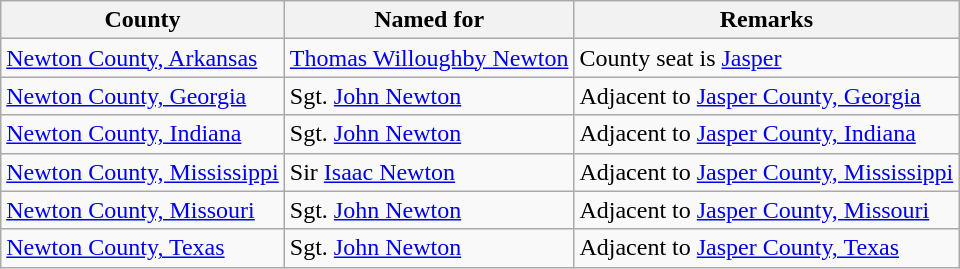<table class="wikitable">
<tr>
<th>County</th>
<th>Named for</th>
<th>Remarks</th>
</tr>
<tr>
<td><a href='#'>Newton County, Arkansas</a></td>
<td><a href='#'>Thomas Willoughby Newton</a></td>
<td>County seat is <a href='#'>Jasper</a></td>
</tr>
<tr>
<td><a href='#'>Newton County, Georgia</a></td>
<td>Sgt. <a href='#'>John Newton</a></td>
<td>Adjacent to <a href='#'>Jasper County, Georgia</a></td>
</tr>
<tr>
<td><a href='#'>Newton County, Indiana</a></td>
<td>Sgt. <a href='#'>John Newton</a></td>
<td>Adjacent to <a href='#'>Jasper County, Indiana</a></td>
</tr>
<tr>
<td><a href='#'>Newton County, Mississippi</a></td>
<td>Sir <a href='#'>Isaac Newton</a></td>
<td>Adjacent to <a href='#'>Jasper County, Mississippi</a></td>
</tr>
<tr>
<td><a href='#'>Newton County, Missouri</a></td>
<td>Sgt. <a href='#'>John Newton</a></td>
<td>Adjacent to <a href='#'>Jasper County, Missouri</a></td>
</tr>
<tr>
<td><a href='#'>Newton County, Texas</a></td>
<td>Sgt. <a href='#'>John Newton</a></td>
<td>Adjacent to <a href='#'>Jasper County, Texas</a></td>
</tr>
</table>
